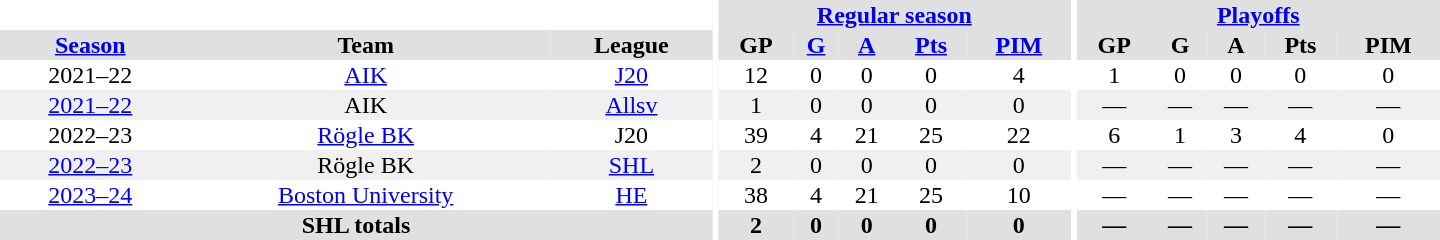<table border="0" cellpadding="1" cellspacing="0" style="text-align:center; width:60em">
<tr bgcolor="#e0e0e0">
<th colspan="3" bgcolor="#ffffff"></th>
<th rowspan="100" bgcolor="#ffffff"></th>
<th colspan="5"><a href='#'>Regular season</a></th>
<th rowspan="100" bgcolor="#ffffff"></th>
<th colspan="5"><a href='#'>Playoffs</a></th>
</tr>
<tr bgcolor="#e0e0e0">
<th><a href='#'>Season</a></th>
<th>Team</th>
<th>League</th>
<th>GP</th>
<th><a href='#'>G</a></th>
<th><a href='#'>A</a></th>
<th><a href='#'>Pts</a></th>
<th><a href='#'>PIM</a></th>
<th>GP</th>
<th>G</th>
<th>A</th>
<th>Pts</th>
<th>PIM</th>
</tr>
<tr>
<td>2021–22</td>
<td><a href='#'>AIK</a></td>
<td><a href='#'>J20</a></td>
<td>12</td>
<td>0</td>
<td>0</td>
<td>0</td>
<td>4</td>
<td>1</td>
<td>0</td>
<td>0</td>
<td>0</td>
<td>0</td>
</tr>
<tr bgcolor="#f0f0f0">
<td><a href='#'>2021–22</a></td>
<td>AIK</td>
<td><a href='#'>Allsv</a></td>
<td>1</td>
<td>0</td>
<td>0</td>
<td>0</td>
<td>0</td>
<td>—</td>
<td>—</td>
<td>—</td>
<td>—</td>
<td>—</td>
</tr>
<tr>
<td>2022–23</td>
<td><a href='#'>Rögle BK</a></td>
<td>J20</td>
<td>39</td>
<td>4</td>
<td>21</td>
<td>25</td>
<td>22</td>
<td>6</td>
<td>1</td>
<td>3</td>
<td>4</td>
<td>0</td>
</tr>
<tr bgcolor="#f0f0f0">
<td><a href='#'>2022–23</a></td>
<td>Rögle BK</td>
<td><a href='#'>SHL</a></td>
<td>2</td>
<td>0</td>
<td>0</td>
<td>0</td>
<td>0</td>
<td>—</td>
<td>—</td>
<td>—</td>
<td>—</td>
<td>—</td>
</tr>
<tr>
<td><a href='#'>2023–24</a></td>
<td><a href='#'>Boston University</a></td>
<td><a href='#'>HE</a></td>
<td>38</td>
<td>4</td>
<td>21</td>
<td>25</td>
<td>10</td>
<td>—</td>
<td>—</td>
<td>—</td>
<td>—</td>
<td>—</td>
</tr>
<tr bgcolor="#e0e0e0">
<th colspan="3">SHL totals</th>
<th>2</th>
<th>0</th>
<th>0</th>
<th>0</th>
<th>0</th>
<th>—</th>
<th>—</th>
<th>—</th>
<th>—</th>
<th>—</th>
</tr>
</table>
